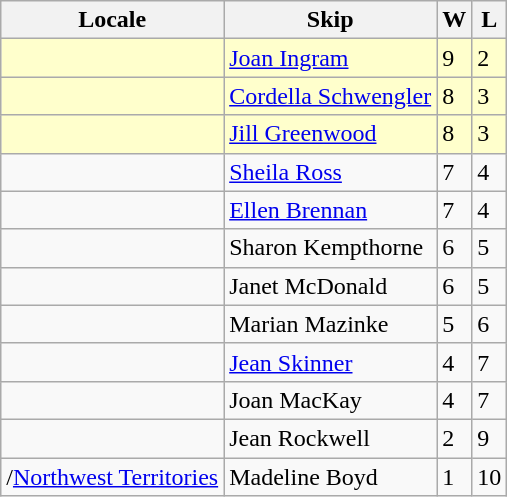<table class="wikitable" border="1">
<tr>
<th>Locale</th>
<th>Skip</th>
<th>W</th>
<th>L</th>
</tr>
<tr bgcolor=#ffffcc>
<td></td>
<td><a href='#'>Joan Ingram</a></td>
<td>9</td>
<td>2</td>
</tr>
<tr bgcolor=#ffffcc>
<td></td>
<td><a href='#'>Cordella Schwengler</a></td>
<td>8</td>
<td>3</td>
</tr>
<tr bgcolor=#ffffcc>
<td></td>
<td><a href='#'>Jill Greenwood</a></td>
<td>8</td>
<td>3</td>
</tr>
<tr>
<td></td>
<td><a href='#'>Sheila Ross</a></td>
<td>7</td>
<td>4</td>
</tr>
<tr>
<td></td>
<td><a href='#'>Ellen Brennan</a></td>
<td>7</td>
<td>4</td>
</tr>
<tr>
<td></td>
<td>Sharon Kempthorne</td>
<td>6</td>
<td>5</td>
</tr>
<tr>
<td></td>
<td>Janet McDonald</td>
<td>6</td>
<td>5</td>
</tr>
<tr>
<td></td>
<td>Marian Mazinke</td>
<td>5</td>
<td>6</td>
</tr>
<tr>
<td></td>
<td><a href='#'>Jean Skinner</a></td>
<td>4</td>
<td>7</td>
</tr>
<tr>
<td></td>
<td>Joan MacKay</td>
<td>4</td>
<td>7</td>
</tr>
<tr>
<td></td>
<td>Jean Rockwell</td>
<td>2</td>
<td>9</td>
</tr>
<tr>
<td>/<a href='#'>Northwest Territories</a></td>
<td>Madeline Boyd</td>
<td>1</td>
<td>10</td>
</tr>
</table>
